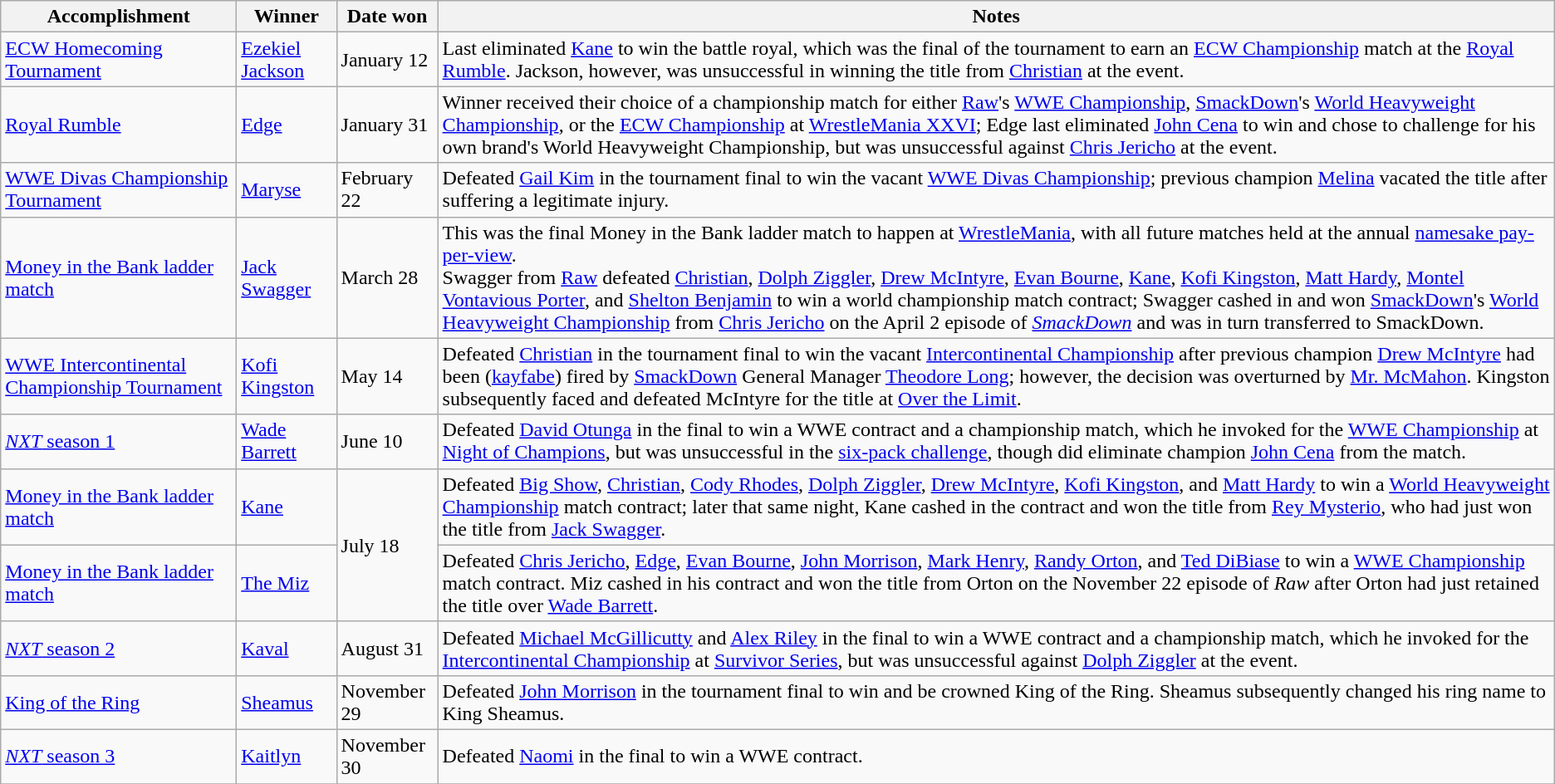<table class="wikitable">
<tr>
<th>Accomplishment</th>
<th>Winner</th>
<th>Date won</th>
<th>Notes</th>
</tr>
<tr>
<td><a href='#'>ECW Homecoming Tournament</a></td>
<td><a href='#'>Ezekiel Jackson</a></td>
<td>January 12</td>
<td>Last eliminated <a href='#'>Kane</a> to win the battle royal, which was the final of the tournament to earn an <a href='#'>ECW Championship</a> match at the <a href='#'>Royal Rumble</a>. Jackson, however, was unsuccessful in winning the title from <a href='#'>Christian</a> at the event.</td>
</tr>
<tr>
<td><a href='#'>Royal Rumble</a></td>
<td><a href='#'>Edge</a></td>
<td>January 31</td>
<td>Winner received their choice of a championship match for either <a href='#'>Raw</a>'s <a href='#'>WWE Championship</a>, <a href='#'>SmackDown</a>'s <a href='#'>World Heavyweight Championship</a>, or the <a href='#'>ECW Championship</a> at <a href='#'>WrestleMania XXVI</a>; Edge last eliminated <a href='#'>John Cena</a> to win and chose to challenge for his own brand's World Heavyweight Championship, but was unsuccessful against <a href='#'>Chris Jericho</a> at the event.</td>
</tr>
<tr>
<td><a href='#'>WWE Divas Championship Tournament</a></td>
<td><a href='#'>Maryse</a></td>
<td>February 22</td>
<td>Defeated <a href='#'>Gail Kim</a> in the tournament final to win the vacant <a href='#'>WWE Divas Championship</a>; previous champion <a href='#'>Melina</a> vacated the title after suffering a legitimate injury.</td>
</tr>
<tr>
<td><a href='#'>Money in the Bank ladder match</a></td>
<td><a href='#'>Jack Swagger</a></td>
<td>March 28</td>
<td>This was the final Money in the Bank ladder match to happen at <a href='#'>WrestleMania</a>, with all future matches held at the annual <a href='#'>namesake pay-per-view</a>.<br>Swagger from <a href='#'>Raw</a> defeated <a href='#'>Christian</a>, <a href='#'>Dolph Ziggler</a>, <a href='#'>Drew McIntyre</a>, <a href='#'>Evan Bourne</a>, <a href='#'>Kane</a>, <a href='#'>Kofi Kingston</a>, <a href='#'>Matt Hardy</a>, <a href='#'>Montel Vontavious Porter</a>, and <a href='#'>Shelton Benjamin</a> to win a world championship match contract; Swagger cashed in and won <a href='#'>SmackDown</a>'s <a href='#'>World Heavyweight Championship</a> from <a href='#'>Chris Jericho</a> on the April 2 episode of <em><a href='#'>SmackDown</a></em> and was in turn transferred to SmackDown.</td>
</tr>
<tr>
<td><a href='#'>WWE Intercontinental Championship Tournament</a></td>
<td><a href='#'>Kofi Kingston</a></td>
<td>May 14</td>
<td>Defeated <a href='#'>Christian</a> in the tournament final to win the vacant <a href='#'>Intercontinental Championship</a> after previous champion <a href='#'>Drew McIntyre</a> had been (<a href='#'>kayfabe</a>) fired by <a href='#'>SmackDown</a> General Manager <a href='#'>Theodore Long</a>; however, the decision was overturned by <a href='#'>Mr. McMahon</a>. Kingston subsequently faced and defeated McIntyre for the title at <a href='#'>Over the Limit</a>.</td>
</tr>
<tr>
<td><a href='#'><em>NXT</em> season 1</a></td>
<td><a href='#'>Wade Barrett</a></td>
<td>June 10</td>
<td>Defeated <a href='#'>David Otunga</a> in the final to win a WWE contract and a championship match, which he invoked for the <a href='#'>WWE Championship</a> at <a href='#'>Night of Champions</a>, but was unsuccessful in the <a href='#'>six-pack challenge</a>, though did eliminate champion <a href='#'>John Cena</a> from the match.</td>
</tr>
<tr>
<td><a href='#'>Money in the Bank ladder match</a><br></td>
<td><a href='#'>Kane</a></td>
<td rowspan="2">July 18</td>
<td>Defeated <a href='#'>Big Show</a>, <a href='#'>Christian</a>, <a href='#'>Cody Rhodes</a>, <a href='#'>Dolph Ziggler</a>, <a href='#'>Drew McIntyre</a>, <a href='#'>Kofi Kingston</a>, and <a href='#'>Matt Hardy</a> to win a <a href='#'>World Heavyweight Championship</a> match contract; later that same night, Kane cashed in the contract and won the title from <a href='#'>Rey Mysterio</a>, who had just won the title from <a href='#'>Jack Swagger</a>.</td>
</tr>
<tr>
<td><a href='#'>Money in the Bank ladder match</a><br></td>
<td><a href='#'>The Miz</a></td>
<td>Defeated <a href='#'>Chris Jericho</a>, <a href='#'>Edge</a>, <a href='#'>Evan Bourne</a>, <a href='#'>John Morrison</a>, <a href='#'>Mark Henry</a>, <a href='#'>Randy Orton</a>, and <a href='#'>Ted DiBiase</a> to win a <a href='#'>WWE Championship</a> match contract. Miz cashed in his contract and won the title from Orton on the November 22 episode of <em>Raw</em> after Orton had just retained the title over <a href='#'>Wade Barrett</a>.</td>
</tr>
<tr>
<td><a href='#'><em>NXT</em> season 2</a></td>
<td><a href='#'>Kaval</a></td>
<td>August 31</td>
<td>Defeated <a href='#'>Michael McGillicutty</a> and <a href='#'>Alex Riley</a> in the final to win a WWE contract and a championship match, which he invoked for the <a href='#'>Intercontinental Championship</a> at <a href='#'>Survivor Series</a>, but was unsuccessful against <a href='#'>Dolph Ziggler</a> at the event.</td>
</tr>
<tr>
<td><a href='#'>King of the Ring</a></td>
<td><a href='#'>Sheamus</a></td>
<td>November 29</td>
<td>Defeated <a href='#'>John Morrison</a> in the tournament final to win and be crowned King of the Ring. Sheamus subsequently changed his ring name to King Sheamus.</td>
</tr>
<tr>
<td><a href='#'><em>NXT</em> season 3</a></td>
<td><a href='#'>Kaitlyn</a></td>
<td>November 30</td>
<td>Defeated <a href='#'>Naomi</a> in the final to win a WWE contract.</td>
</tr>
<tr>
</tr>
</table>
